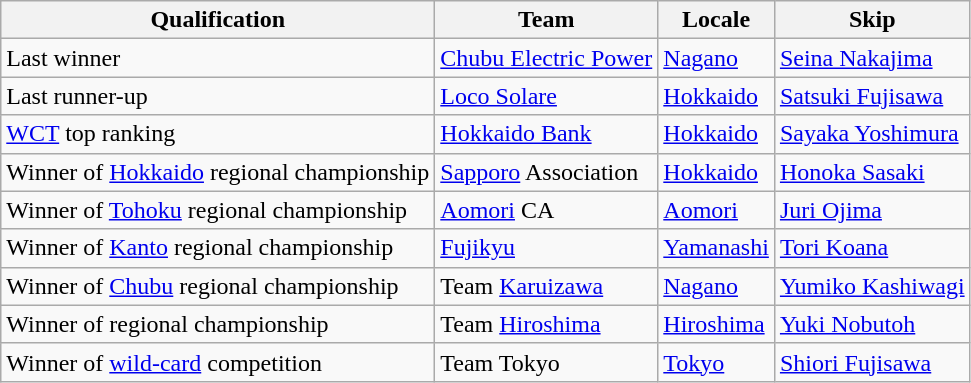<table class="wikitable">
<tr>
<th>Qualification</th>
<th>Team</th>
<th>Locale</th>
<th>Skip</th>
</tr>
<tr>
<td>Last winner</td>
<td><a href='#'>Chubu Electric Power</a></td>
<td> <a href='#'>Nagano</a></td>
<td><a href='#'>Seina Nakajima</a></td>
</tr>
<tr>
<td>Last runner-up</td>
<td><a href='#'>Loco Solare</a></td>
<td> <a href='#'>Hokkaido</a></td>
<td><a href='#'>Satsuki Fujisawa</a></td>
</tr>
<tr>
<td><a href='#'>WCT</a> top ranking</td>
<td><a href='#'>Hokkaido Bank</a></td>
<td> <a href='#'>Hokkaido</a></td>
<td><a href='#'>Sayaka Yoshimura</a></td>
</tr>
<tr>
<td>Winner of <a href='#'>Hokkaido</a> regional championship</td>
<td><a href='#'>Sapporo</a> Association</td>
<td> <a href='#'>Hokkaido</a></td>
<td><a href='#'>Honoka Sasaki</a></td>
</tr>
<tr>
<td>Winner of <a href='#'>Tohoku</a> regional championship</td>
<td><a href='#'>Aomori</a> CA</td>
<td> <a href='#'>Aomori</a></td>
<td><a href='#'>Juri Ojima</a></td>
</tr>
<tr>
<td>Winner of <a href='#'>Kanto</a> regional championship</td>
<td><a href='#'>Fujikyu</a></td>
<td> <a href='#'>Yamanashi</a></td>
<td><a href='#'>Tori Koana</a></td>
</tr>
<tr>
<td>Winner of <a href='#'>Chubu</a> regional championship</td>
<td>Team <a href='#'>Karuizawa</a></td>
<td> <a href='#'>Nagano</a></td>
<td><a href='#'>Yumiko Kashiwagi</a></td>
</tr>
<tr>
<td>Winner of  regional championship</td>
<td>Team <a href='#'>Hiroshima</a></td>
<td> <a href='#'>Hiroshima</a></td>
<td><a href='#'>Yuki Nobutoh</a></td>
</tr>
<tr>
<td>Winner of <a href='#'>wild-card</a> competition</td>
<td>Team Tokyo</td>
<td> <a href='#'>Tokyo</a></td>
<td><a href='#'>Shiori Fujisawa</a></td>
</tr>
</table>
